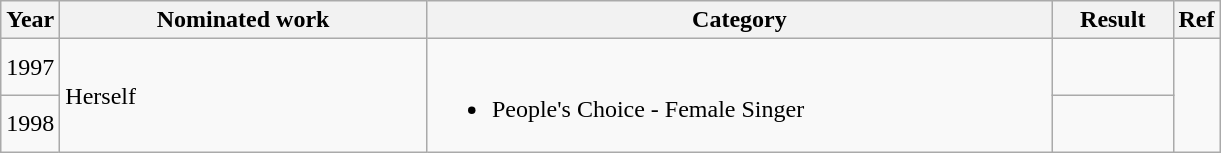<table class="wikitable">
<tr>
<th style="width:10px;">Year</th>
<th style="width:237px;">Nominated work</th>
<th style="width:410px;">Category</th>
<th style="width:73px;">Result</th>
<th>Ref</th>
</tr>
<tr>
<td>1997</td>
<td rowspan=2>Herself</td>
<td rowspan=2><br><ul><li>People's Choice - Female Singer</li></ul></td>
<td></td>
<td rowspan=2 style="text-align:center;"></td>
</tr>
<tr>
<td>1998</td>
<td></td>
</tr>
</table>
